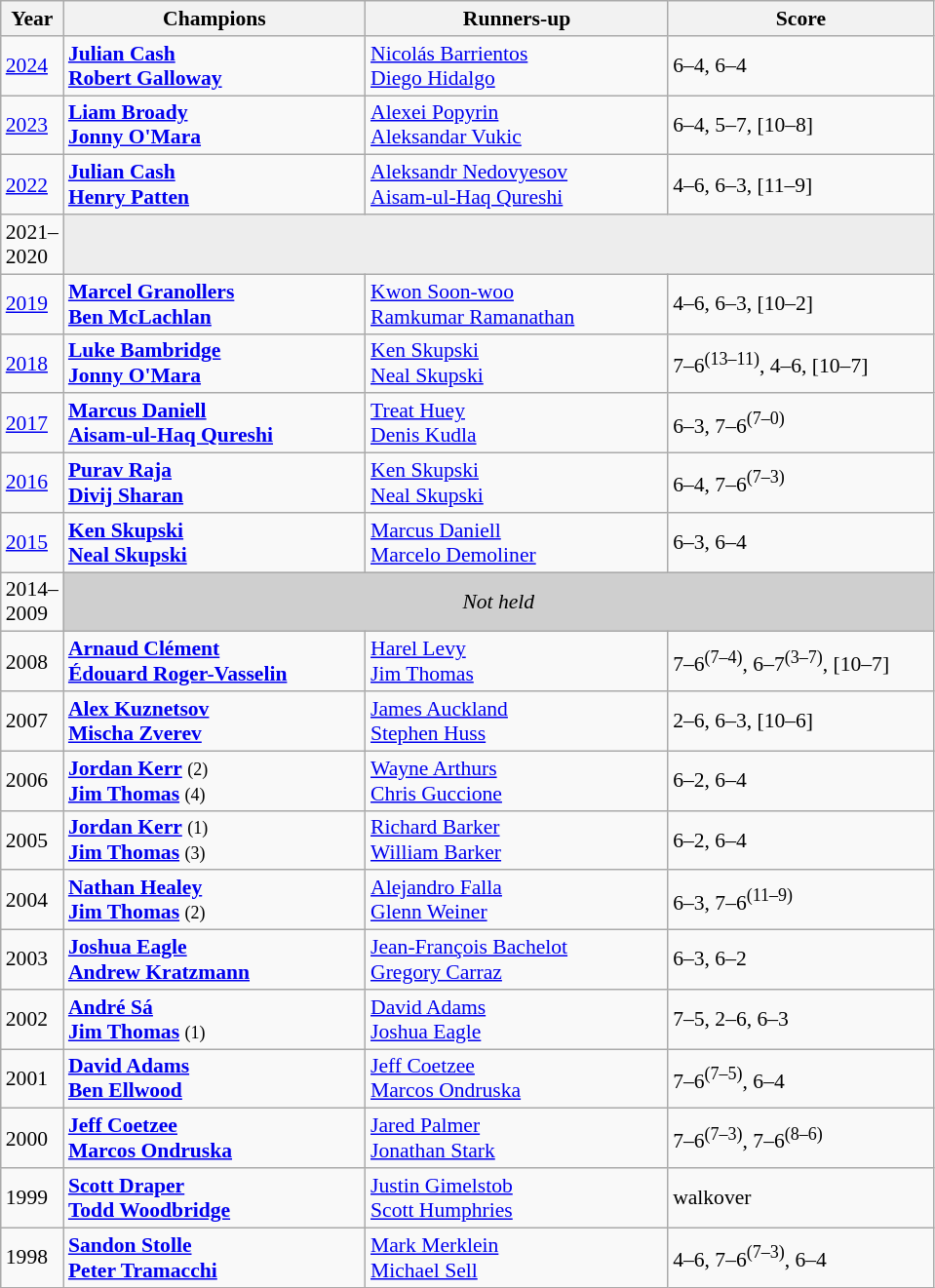<table class="wikitable" style="font-size:90%">
<tr>
<th>Year</th>
<th width="200">Champions</th>
<th width="200">Runners-up</th>
<th width="175">Score</th>
</tr>
<tr>
<td><a href='#'>2024</a></td>
<td> <strong><a href='#'>Julian Cash</a></strong><br> <strong><a href='#'>Robert Galloway</a></strong></td>
<td> <a href='#'>Nicolás Barrientos</a><br> <a href='#'>Diego Hidalgo</a></td>
<td>6–4, 6–4</td>
</tr>
<tr>
<td><a href='#'>2023</a></td>
<td> <strong><a href='#'>Liam Broady</a></strong><br> <strong><a href='#'>Jonny O'Mara</a></strong></td>
<td> <a href='#'>Alexei Popyrin</a><br> <a href='#'>Aleksandar Vukic</a></td>
<td>6–4, 5–7, [10–8]</td>
</tr>
<tr>
<td><a href='#'>2022</a></td>
<td> <strong><a href='#'>Julian Cash</a></strong><br> <strong><a href='#'>Henry Patten</a></strong></td>
<td> <a href='#'>Aleksandr Nedovyesov</a><br> <a href='#'>Aisam-ul-Haq Qureshi</a></td>
<td>4–6, 6–3, [11–9]</td>
</tr>
<tr>
<td>2021–<br>2020</td>
<td colspan="3" bgcolor="#ededed"></td>
</tr>
<tr>
<td><a href='#'>2019</a></td>
<td> <strong><a href='#'>Marcel Granollers</a></strong><br> <strong><a href='#'>Ben McLachlan</a></strong></td>
<td> <a href='#'>Kwon Soon-woo</a><br> <a href='#'>Ramkumar Ramanathan</a></td>
<td>4–6, 6–3, [10–2]</td>
</tr>
<tr>
<td><a href='#'>2018</a></td>
<td> <strong><a href='#'>Luke Bambridge</a></strong><br> <strong><a href='#'>Jonny O'Mara</a></strong></td>
<td> <a href='#'>Ken Skupski</a><br> <a href='#'>Neal Skupski</a></td>
<td>7–6<sup>(13–11)</sup>, 4–6, [10–7]</td>
</tr>
<tr>
<td><a href='#'>2017</a></td>
<td> <strong><a href='#'>Marcus Daniell</a></strong><br> <strong><a href='#'>Aisam-ul-Haq Qureshi</a></strong></td>
<td> <a href='#'>Treat Huey</a><br> <a href='#'>Denis Kudla</a></td>
<td>6–3, 7–6<sup>(7–0)</sup></td>
</tr>
<tr>
<td><a href='#'>2016</a></td>
<td> <strong><a href='#'>Purav Raja</a></strong> <br>  <strong><a href='#'>Divij Sharan</a></strong></td>
<td> <a href='#'>Ken Skupski</a> <br>  <a href='#'>Neal Skupski</a></td>
<td>6–4, 7–6<sup>(7–3)</sup></td>
</tr>
<tr>
<td><a href='#'>2015</a></td>
<td> <strong><a href='#'>Ken Skupski</a></strong> <br>  <strong><a href='#'>Neal Skupski</a></strong></td>
<td> <a href='#'>Marcus Daniell</a> <br>  <a href='#'>Marcelo Demoliner</a></td>
<td>6–3, 6–4</td>
</tr>
<tr>
<td>2014–<br>2009</td>
<td colspan=3 align=center style="background:#cfcfcf"><em>Not held</em></td>
</tr>
<tr>
<td>2008</td>
<td> <strong><a href='#'>Arnaud Clément</a></strong> <br>  <strong><a href='#'>Édouard Roger-Vasselin</a></strong></td>
<td> <a href='#'>Harel Levy</a> <br>  <a href='#'>Jim Thomas</a></td>
<td>7–6<sup>(7–4)</sup>, 6–7<sup>(3–7)</sup>, [10–7]</td>
</tr>
<tr>
<td>2007</td>
<td> <strong><a href='#'>Alex Kuznetsov</a></strong> <br>  <strong><a href='#'>Mischa Zverev</a></strong></td>
<td> <a href='#'>James Auckland</a> <br>  <a href='#'>Stephen Huss</a></td>
<td>2–6, 6–3, [10–6]</td>
</tr>
<tr>
<td>2006</td>
<td> <strong><a href='#'>Jordan Kerr</a></strong> <small>(2)</small><br>  <strong><a href='#'>Jim Thomas</a></strong> <small>(4)</small></td>
<td> <a href='#'>Wayne Arthurs</a> <br>  <a href='#'>Chris Guccione</a></td>
<td>6–2, 6–4</td>
</tr>
<tr>
<td>2005</td>
<td> <strong><a href='#'>Jordan Kerr</a></strong> <small>(1)</small><br>  <strong><a href='#'>Jim Thomas</a></strong> <small>(3)</small></td>
<td> <a href='#'>Richard Barker</a> <br>  <a href='#'>William Barker</a></td>
<td>6–2, 6–4</td>
</tr>
<tr>
<td>2004</td>
<td> <strong><a href='#'>Nathan Healey</a></strong> <br>  <strong><a href='#'>Jim Thomas</a></strong> <small>(2)</small></td>
<td> <a href='#'>Alejandro Falla</a> <br>  <a href='#'>Glenn Weiner</a></td>
<td>6–3, 7–6<sup>(11–9)</sup></td>
</tr>
<tr>
<td>2003</td>
<td> <strong><a href='#'>Joshua Eagle</a></strong> <br>  <strong><a href='#'>Andrew Kratzmann</a></strong></td>
<td> <a href='#'>Jean-François Bachelot</a> <br>  <a href='#'>Gregory Carraz</a></td>
<td>6–3, 6–2</td>
</tr>
<tr>
<td>2002</td>
<td> <strong><a href='#'>André Sá</a></strong> <br>  <strong><a href='#'>Jim Thomas</a></strong> <small>(1)</small></td>
<td> <a href='#'>David Adams</a> <br>  <a href='#'>Joshua Eagle</a></td>
<td>7–5, 2–6, 6–3</td>
</tr>
<tr>
<td>2001</td>
<td> <strong><a href='#'>David Adams</a></strong> <br>  <strong><a href='#'>Ben Ellwood</a></strong></td>
<td> <a href='#'>Jeff Coetzee</a> <br>  <a href='#'>Marcos Ondruska</a></td>
<td>7–6<sup>(7–5)</sup>, 6–4</td>
</tr>
<tr>
<td>2000</td>
<td> <strong><a href='#'>Jeff Coetzee</a></strong> <br>  <strong><a href='#'>Marcos Ondruska</a></strong></td>
<td> <a href='#'>Jared Palmer</a> <br>  <a href='#'>Jonathan Stark</a></td>
<td>7–6<sup>(7–3)</sup>, 7–6<sup>(8–6)</sup></td>
</tr>
<tr>
<td>1999</td>
<td> <strong><a href='#'>Scott Draper</a></strong> <br>  <strong><a href='#'>Todd Woodbridge</a></strong></td>
<td> <a href='#'>Justin Gimelstob</a> <br>  <a href='#'>Scott Humphries</a></td>
<td>walkover</td>
</tr>
<tr>
<td>1998</td>
<td> <strong><a href='#'>Sandon Stolle</a></strong> <br>  <strong><a href='#'>Peter Tramacchi</a></strong></td>
<td> <a href='#'>Mark Merklein</a> <br>  <a href='#'>Michael Sell</a></td>
<td>4–6, 7–6<sup>(7–3)</sup>, 6–4</td>
</tr>
</table>
